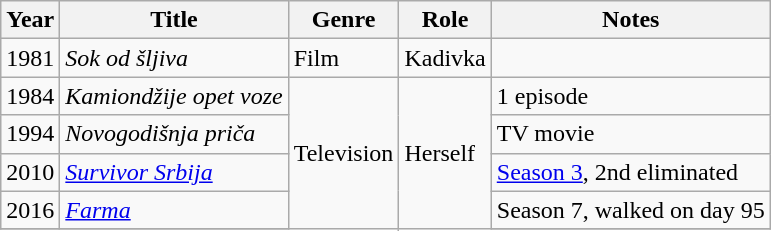<table class="wikitable">
<tr>
<th>Year</th>
<th>Title</th>
<th>Genre</th>
<th>Role</th>
<th>Notes</th>
</tr>
<tr>
<td>1981</td>
<td><em>Sok od šljiva</em></td>
<td>Film</td>
<td>Kadivka</td>
<td></td>
</tr>
<tr>
<td>1984</td>
<td><em>Kamiondžije opet voze</em></td>
<td rowspan="6">Television</td>
<td rowspan="6">Herself</td>
<td>1 episode</td>
</tr>
<tr>
<td>1994</td>
<td><em>Novogodišnja priča</em></td>
<td>TV movie</td>
</tr>
<tr>
<td>2010</td>
<td><em><a href='#'>Survivor Srbija</a></em></td>
<td><a href='#'>Season 3</a>, 2nd eliminated</td>
</tr>
<tr>
<td>2016</td>
<td><em><a href='#'>Farma</a></em></td>
<td>Season 7, walked on day 95</td>
</tr>
<tr>
</tr>
</table>
